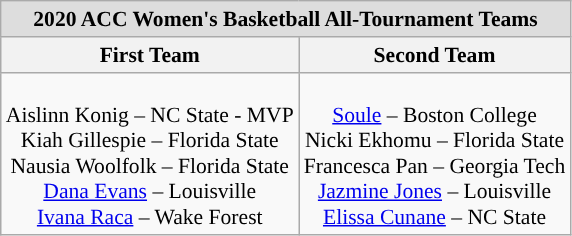<table class="wikitable" style="white-space:nowrap; font-size:90%;">
<tr>
<td colspan="2" style="text-align:center; background:#ddd;"><strong>2020 ACC Women's Basketball All-Tournament Teams</strong></td>
</tr>
<tr>
<th>First Team</th>
<th>Second Team</th>
</tr>
<tr>
<td style="text-align:center;"><br>Aislinn Konig – NC State - MVP<br>
Kiah Gillespie – Florida State<br>
Nausia Woolfolk – Florida State<br>
<a href='#'>Dana Evans</a> – Louisville<br>
<a href='#'>Ivana Raca</a> – Wake Forest</td>
<td style="text-align:center;"><br><a href='#'>Soule</a> – Boston College<br>
Nicki Ekhomu – Florida State<br>
Francesca Pan – Georgia Tech<br>
<a href='#'>Jazmine Jones</a> – Louisville<br>
<a href='#'>Elissa Cunane</a> – NC State</td>
</tr>
</table>
